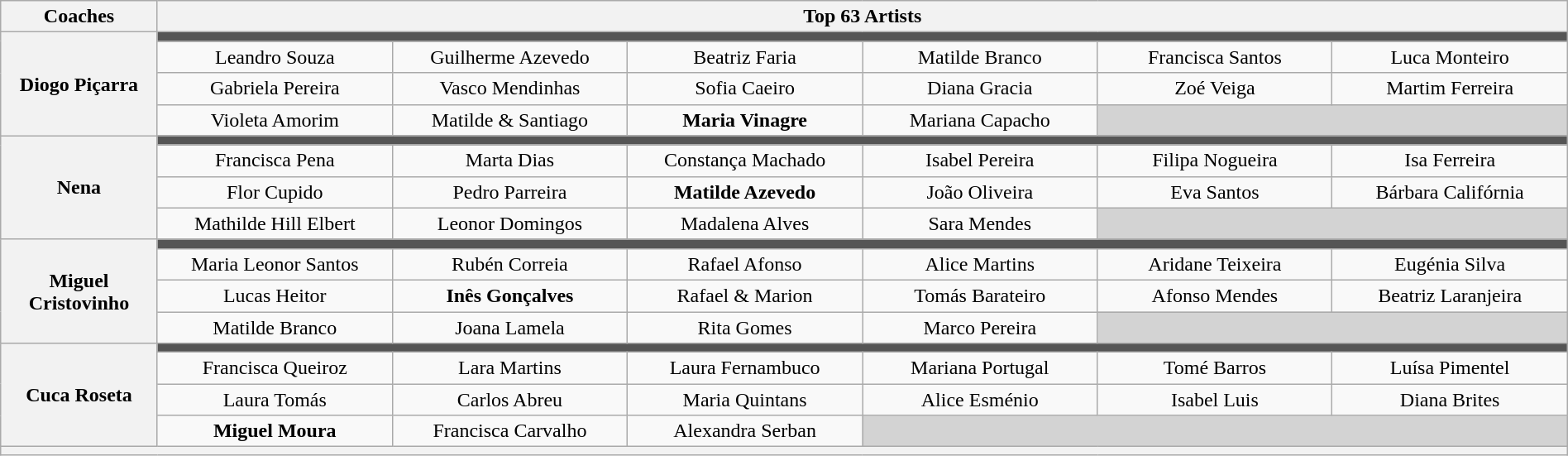<table class="wikitable" style="text-align:center; width:100%">
<tr>
<th style="width:10%">Coaches</th>
<th style="width:90%" colspan="6">Top 63 Artists</th>
</tr>
<tr>
<th rowspan="4">Diogo Piçarra</th>
<td colspan="6" style="background:#555"></td>
</tr>
<tr>
<td>Leandro Souza</td>
<td>Guilherme Azevedo</td>
<td>Beatriz Faria</td>
<td>Matilde Branco</td>
<td>Francisca Santos</td>
<td>Luca Monteiro</td>
</tr>
<tr>
<td style="width:15%; background:#">Gabriela Pereira</td>
<td style="width:15%; background:#">Vasco Mendinhas</td>
<td style="width:15%; background:#">Sofia Caeiro</td>
<td style="width:15%; background:#">Diana Gracia</td>
<td style="width:15%; background:#">Zoé Veiga</td>
<td style="width:15%; background:#">Martim Ferreira</td>
</tr>
<tr>
<td style="width:15%; background:#">Violeta Amorim</td>
<td style="width:15%; background:#">Matilde & Santiago</td>
<td style="width:15%; background:#"><strong>Maria Vinagre</strong></td>
<td style="width:15%; background:#">Mariana Capacho</td>
<td colspan="2" style="background: lightgrey"></td>
</tr>
<tr>
<th rowspan="4">Nena</th>
<td colspan="6" style="background:#555"></td>
</tr>
<tr>
<td>Francisca Pena</td>
<td>Marta Dias</td>
<td>Constança Machado</td>
<td>Isabel Pereira</td>
<td>Filipa Nogueira</td>
<td>Isa Ferreira</td>
</tr>
<tr>
<td>Flor Cupido</td>
<td>Pedro Parreira</td>
<td><strong>Matilde Azevedo</strong></td>
<td>João Oliveira</td>
<td>Eva Santos</td>
<td>Bárbara Califórnia</td>
</tr>
<tr>
<td>Mathilde Hill Elbert</td>
<td>Leonor Domingos</td>
<td>Madalena Alves</td>
<td>Sara Mendes</td>
<td colspan="2" style="background: lightgrey"></td>
</tr>
<tr>
<th rowspan="4">Miguel Cristovinho</th>
<td colspan="6" style="background:#555"></td>
</tr>
<tr>
<td>Maria Leonor Santos</td>
<td>Rubén Correia</td>
<td>Rafael Afonso</td>
<td>Alice Martins</td>
<td>Aridane Teixeira</td>
<td>Eugénia Silva</td>
</tr>
<tr>
<td>Lucas Heitor</td>
<td><strong>Inês Gonçalves</strong></td>
<td>Rafael & Marion</td>
<td>Tomás Barateiro</td>
<td>Afonso Mendes</td>
<td>Beatriz Laranjeira</td>
</tr>
<tr>
<td>Matilde Branco</td>
<td>Joana Lamela</td>
<td>Rita Gomes</td>
<td>Marco Pereira</td>
<td colspan="2" style="background: lightgrey"></td>
</tr>
<tr>
<th rowspan="4">Cuca Roseta</th>
<td colspan="6" style="background:#555"></td>
</tr>
<tr>
<td>Francisca Queiroz</td>
<td>Lara Martins</td>
<td>Laura Fernambuco</td>
<td>Mariana Portugal</td>
<td>Tomé Barros</td>
<td>Luísa Pimentel</td>
</tr>
<tr>
<td>Laura Tomás</td>
<td>Carlos Abreu</td>
<td>Maria Quintans</td>
<td>Alice Esménio</td>
<td>Isabel Luis</td>
<td>Diana Brites</td>
</tr>
<tr>
<td><strong>Miguel Moura</strong></td>
<td>Francisca Carvalho</td>
<td>Alexandra Serban</td>
<td colspan="3" style="background: lightgrey"></td>
</tr>
<tr>
<th style="font-size:90%; line-height:12px" colspan="7"></th>
</tr>
</table>
